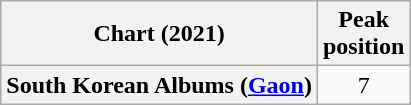<table class="wikitable plainrowheaders">
<tr>
<th scope="col">Chart (2021)</th>
<th scope="col">Peak<br>position</th>
</tr>
<tr>
<th scope="row">South Korean Albums (<a href='#'>Gaon</a>)</th>
<td style="text-align:center">7</td>
</tr>
</table>
